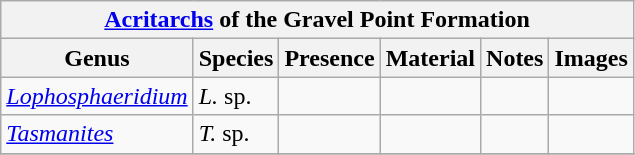<table class="wikitable" align="center">
<tr>
<th colspan="6" align="center"><strong><a href='#'>Acritarchs</a> of the Gravel Point Formation</strong></th>
</tr>
<tr>
<th>Genus</th>
<th>Species</th>
<th>Presence</th>
<th><strong>Material</strong></th>
<th>Notes</th>
<th>Images</th>
</tr>
<tr>
<td><em><a href='#'>Lophosphaeridium</a></em></td>
<td><em>L.</em> sp.</td>
<td></td>
<td></td>
<td></td>
<td></td>
</tr>
<tr>
<td><em><a href='#'>Tasmanites</a></em></td>
<td><em>T.</em> sp.</td>
<td></td>
<td></td>
<td></td>
<td></td>
</tr>
<tr>
</tr>
</table>
